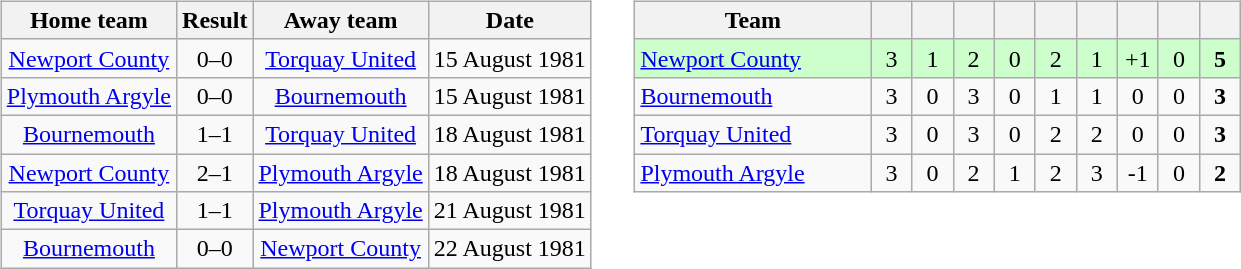<table>
<tr>
<td valign="top"><br><table class="wikitable" style="text-align: center">
<tr>
<th>Home team</th>
<th>Result</th>
<th>Away team</th>
<th>Date</th>
</tr>
<tr>
<td><a href='#'>Newport County</a></td>
<td>0–0</td>
<td><a href='#'>Torquay United</a></td>
<td>15 August 1981</td>
</tr>
<tr>
<td><a href='#'>Plymouth Argyle</a></td>
<td>0–0</td>
<td><a href='#'>Bournemouth</a></td>
<td>15 August 1981</td>
</tr>
<tr>
<td><a href='#'>Bournemouth</a></td>
<td>1–1</td>
<td><a href='#'>Torquay United</a></td>
<td>18 August 1981</td>
</tr>
<tr>
<td><a href='#'>Newport County</a></td>
<td>2–1</td>
<td><a href='#'>Plymouth Argyle</a></td>
<td>18 August 1981</td>
</tr>
<tr>
<td><a href='#'>Torquay United</a></td>
<td>1–1</td>
<td><a href='#'>Plymouth Argyle</a></td>
<td>21 August 1981</td>
</tr>
<tr>
<td><a href='#'>Bournemouth</a></td>
<td>0–0</td>
<td><a href='#'>Newport County</a></td>
<td>22 August 1981</td>
</tr>
</table>
</td>
<td width="1"> </td>
<td valign="top"><br><table class="wikitable" style="text-align:center">
<tr>
<th width=150>Team</th>
<th width=20></th>
<th width=20></th>
<th width=20></th>
<th width=20></th>
<th width=20></th>
<th width=20></th>
<th width=20></th>
<th width=20></th>
<th width=20></th>
</tr>
<tr bgcolor="#ccffcc">
<td align="left"><a href='#'>Newport County</a></td>
<td>3</td>
<td>1</td>
<td>2</td>
<td>0</td>
<td>2</td>
<td>1</td>
<td>+1</td>
<td>0</td>
<td><strong>5</strong></td>
</tr>
<tr>
<td align="left"><a href='#'>Bournemouth</a></td>
<td>3</td>
<td>0</td>
<td>3</td>
<td>0</td>
<td>1</td>
<td>1</td>
<td>0</td>
<td>0</td>
<td><strong>3</strong></td>
</tr>
<tr>
<td align="left"><a href='#'>Torquay United</a></td>
<td>3</td>
<td>0</td>
<td>3</td>
<td>0</td>
<td>2</td>
<td>2</td>
<td>0</td>
<td>0</td>
<td><strong>3</strong></td>
</tr>
<tr>
<td align="left"><a href='#'>Plymouth Argyle</a></td>
<td>3</td>
<td>0</td>
<td>2</td>
<td>1</td>
<td>2</td>
<td>3</td>
<td>-1</td>
<td>0</td>
<td><strong>2</strong></td>
</tr>
</table>
</td>
</tr>
</table>
